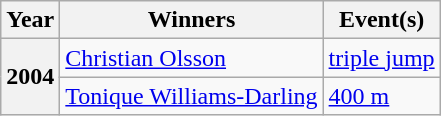<table class="wikitable">
<tr>
<th>Year</th>
<th>Winners</th>
<th>Event(s)</th>
</tr>
<tr>
<th rowspan=2>2004</th>
<td><a href='#'>Christian Olsson</a></td>
<td><a href='#'>triple jump</a></td>
</tr>
<tr>
<td><a href='#'>Tonique Williams-Darling</a></td>
<td><a href='#'>400 m</a></td>
</tr>
</table>
